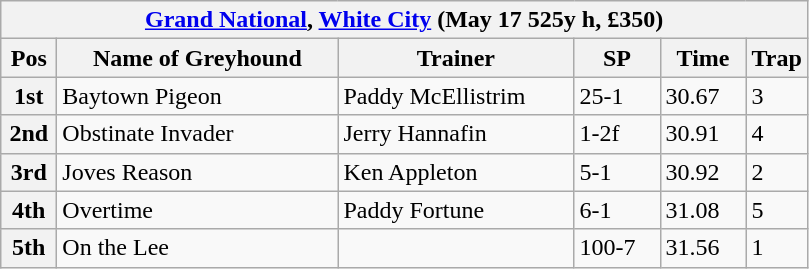<table class="wikitable">
<tr>
<th colspan="6"><a href='#'>Grand National</a>, <a href='#'>White City</a> (May 17 525y h, £350)</th>
</tr>
<tr>
<th width=30>Pos</th>
<th width=180>Name of Greyhound</th>
<th width=150>Trainer</th>
<th width=50>SP</th>
<th width=50>Time</th>
<th width=30>Trap</th>
</tr>
<tr>
<th>1st</th>
<td>Baytown Pigeon</td>
<td>Paddy McEllistrim</td>
<td>25-1</td>
<td>30.67</td>
<td>3</td>
</tr>
<tr>
<th>2nd</th>
<td>Obstinate Invader</td>
<td>Jerry Hannafin</td>
<td>1-2f</td>
<td>30.91</td>
<td>4</td>
</tr>
<tr>
<th>3rd</th>
<td>Joves Reason</td>
<td>Ken Appleton</td>
<td>5-1</td>
<td>30.92</td>
<td>2</td>
</tr>
<tr>
<th>4th</th>
<td>Overtime</td>
<td>Paddy Fortune</td>
<td>6-1</td>
<td>31.08</td>
<td>5</td>
</tr>
<tr>
<th>5th</th>
<td>On the Lee</td>
<td></td>
<td>100-7</td>
<td>31.56</td>
<td>1</td>
</tr>
</table>
